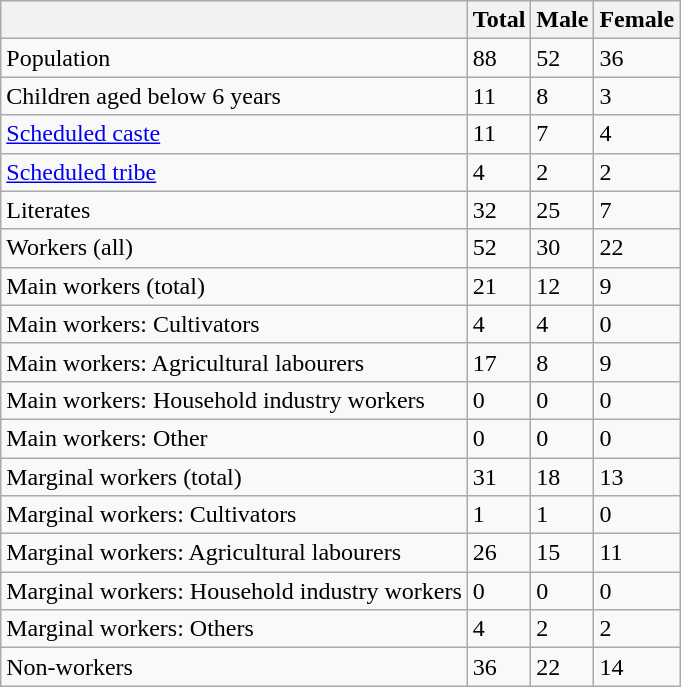<table class="wikitable sortable">
<tr>
<th></th>
<th>Total</th>
<th>Male</th>
<th>Female</th>
</tr>
<tr>
<td>Population</td>
<td>88</td>
<td>52</td>
<td>36</td>
</tr>
<tr>
<td>Children aged below 6 years</td>
<td>11</td>
<td>8</td>
<td>3</td>
</tr>
<tr>
<td><a href='#'>Scheduled caste</a></td>
<td>11</td>
<td>7</td>
<td>4</td>
</tr>
<tr>
<td><a href='#'>Scheduled tribe</a></td>
<td>4</td>
<td>2</td>
<td>2</td>
</tr>
<tr>
<td>Literates</td>
<td>32</td>
<td>25</td>
<td>7</td>
</tr>
<tr>
<td>Workers (all)</td>
<td>52</td>
<td>30</td>
<td>22</td>
</tr>
<tr>
<td>Main workers (total)</td>
<td>21</td>
<td>12</td>
<td>9</td>
</tr>
<tr>
<td>Main workers: Cultivators</td>
<td>4</td>
<td>4</td>
<td>0</td>
</tr>
<tr>
<td>Main workers: Agricultural labourers</td>
<td>17</td>
<td>8</td>
<td>9</td>
</tr>
<tr>
<td>Main workers: Household industry workers</td>
<td>0</td>
<td>0</td>
<td>0</td>
</tr>
<tr>
<td>Main workers: Other</td>
<td>0</td>
<td>0</td>
<td>0</td>
</tr>
<tr>
<td>Marginal workers (total)</td>
<td>31</td>
<td>18</td>
<td>13</td>
</tr>
<tr>
<td>Marginal workers: Cultivators</td>
<td>1</td>
<td>1</td>
<td>0</td>
</tr>
<tr>
<td>Marginal workers: Agricultural labourers</td>
<td>26</td>
<td>15</td>
<td>11</td>
</tr>
<tr>
<td>Marginal workers: Household industry workers</td>
<td>0</td>
<td>0</td>
<td>0</td>
</tr>
<tr>
<td>Marginal workers: Others</td>
<td>4</td>
<td>2</td>
<td>2</td>
</tr>
<tr>
<td>Non-workers</td>
<td>36</td>
<td>22</td>
<td>14</td>
</tr>
</table>
